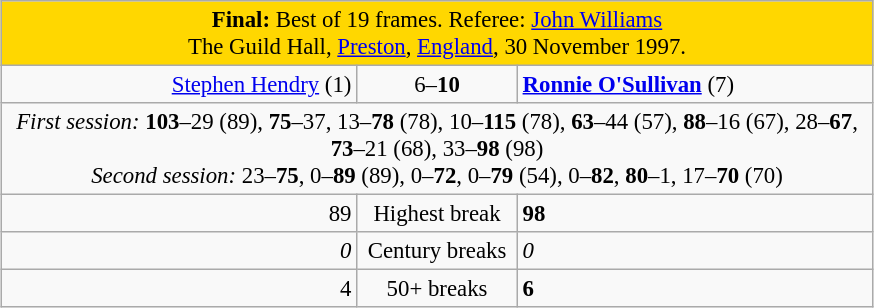<table class="wikitable" style="font-size: 95%; margin: 1em auto 1em auto;">
<tr>
<td colspan="3" align="center" bgcolor="#ffd700"><strong>Final:</strong> Best of 19 frames. Referee: <a href='#'>John Williams</a><br>The Guild Hall, <a href='#'>Preston</a>, <a href='#'>England</a>, 30 November 1997.</td>
</tr>
<tr>
<td width="230" align="right"><a href='#'>Stephen Hendry</a> (1)<br></td>
<td width="100" align="center">6–<strong>10</strong></td>
<td width="230"><strong><a href='#'>Ronnie O'Sullivan</a></strong> (7)<br></td>
</tr>
<tr>
<td colspan="3" align="center" style="font-size: 100%"><em>First session:</em> <strong>103</strong>–29 (89), <strong>75</strong>–37, 13–<strong>78</strong> (78), 10–<strong>115</strong> (78), <strong>63</strong>–44 (57), <strong>88</strong>–16 (67), 28–<strong>67</strong>, <strong>73</strong>–21 (68), 33–<strong>98</strong> (98)<br><em>Second session:</em> 23–<strong>75</strong>, 0–<strong>89</strong> (89), 0–<strong>72</strong>, 0–<strong>79</strong> (54), 0–<strong>82</strong>, <strong>80</strong>–1, 17–<strong>70</strong> (70)</td>
</tr>
<tr>
<td align="right">89</td>
<td align="center">Highest break</td>
<td><strong>98</strong></td>
</tr>
<tr>
<td align="right"><em>0</em></td>
<td align="center">Century breaks</td>
<td><em>0</em></td>
</tr>
<tr>
<td align="right">4</td>
<td align="center">50+ breaks</td>
<td><strong>6</strong></td>
</tr>
</table>
